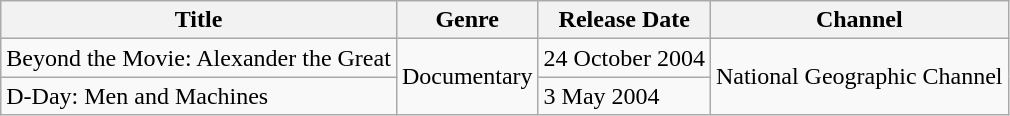<table class="wikitable sortable">
<tr>
<th>Title</th>
<th>Genre</th>
<th>Release Date</th>
<th>Channel</th>
</tr>
<tr>
<td>Beyond the Movie: Alexander the Great</td>
<td rowspan="2">Documentary</td>
<td>24 October 2004</td>
<td rowspan="2">National Geographic Channel</td>
</tr>
<tr>
<td>D-Day: Men and Machines</td>
<td>3 May 2004</td>
</tr>
</table>
